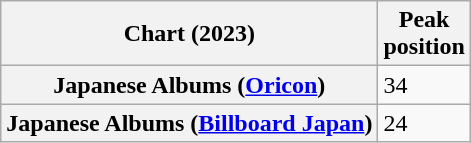<table class="wikitable sortable">
<tr>
<th>Chart (2023)</th>
<th>Peak<br>position</th>
</tr>
<tr>
<th>Japanese Albums (<a href='#'>Oricon</a>)</th>
<td>34</td>
</tr>
<tr>
<th>Japanese Albums (<a href='#'>Billboard Japan</a>)</th>
<td>24</td>
</tr>
</table>
